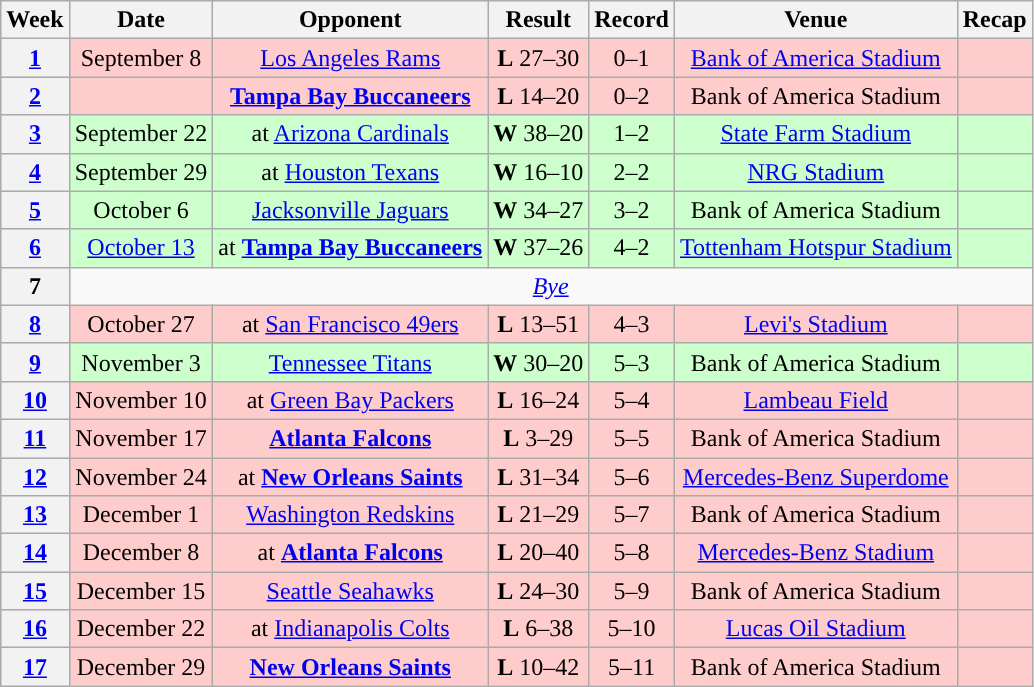<table class="wikitable" style="text-align:center">
<tr>
<th>Week</th>
<th>Date</th>
<th>Opponent</th>
<th>Result</th>
<th>Record</th>
<th>Venue</th>
<th>Recap</th>
</tr>
<tr style="background:#fcc">
<th><a href='#'>1</a></th>
<td>September 8</td>
<td><a href='#'>Los Angeles Rams</a></td>
<td><strong>L</strong> 27–30</td>
<td>0–1</td>
<td><a href='#'>Bank of America Stadium</a></td>
<td></td>
</tr>
<tr style="background:#fcc">
<th><a href='#'>2</a></th>
<td></td>
<td><strong><a href='#'>Tampa Bay Buccaneers</a></strong></td>
<td><strong>L</strong> 14–20</td>
<td>0–2</td>
<td>Bank of America Stadium</td>
<td></td>
</tr>
<tr style="background:#cfc">
<th><a href='#'>3</a></th>
<td>September 22</td>
<td>at <a href='#'>Arizona Cardinals</a></td>
<td><strong>W</strong> 38–20</td>
<td>1–2</td>
<td><a href='#'>State Farm Stadium</a></td>
<td></td>
</tr>
<tr style="background:#cfc">
<th><a href='#'>4</a></th>
<td>September 29</td>
<td>at <a href='#'>Houston Texans</a></td>
<td><strong>W</strong> 16–10</td>
<td>2–2</td>
<td><a href='#'>NRG Stadium</a></td>
<td></td>
</tr>
<tr style="background:#cfc">
<th><a href='#'>5</a></th>
<td>October 6</td>
<td><a href='#'>Jacksonville Jaguars</a></td>
<td><strong>W</strong> 34–27</td>
<td>3–2</td>
<td>Bank of America Stadium</td>
<td></td>
</tr>
<tr style="background:#cfc">
<th><a href='#'>6</a></th>
<td><a href='#'>October 13</a></td>
<td>at <strong><a href='#'>Tampa Bay Buccaneers</a></strong></td>
<td><strong>W</strong> 37–26</td>
<td>4–2</td>
<td> <a href='#'>Tottenham Hotspur Stadium</a> </td>
<td></td>
</tr>
<tr>
<th>7</th>
<td colspan="6"><em><a href='#'>Bye</a></em></td>
</tr>
<tr style="background:#fcc">
<th><a href='#'>8</a></th>
<td>October 27</td>
<td>at <a href='#'>San Francisco 49ers</a></td>
<td><strong>L</strong> 13–51</td>
<td>4–3</td>
<td><a href='#'>Levi's Stadium</a></td>
<td></td>
</tr>
<tr style="background:#cfc">
<th><a href='#'>9</a></th>
<td>November 3</td>
<td><a href='#'>Tennessee Titans</a></td>
<td><strong>W</strong> 30–20</td>
<td>5–3</td>
<td>Bank of America Stadium</td>
<td></td>
</tr>
<tr style="background:#fcc">
<th><a href='#'>10</a></th>
<td>November 10</td>
<td>at <a href='#'>Green Bay Packers</a></td>
<td><strong>L</strong> 16–24</td>
<td>5–4</td>
<td><a href='#'>Lambeau Field</a></td>
<td></td>
</tr>
<tr style="background:#fcc">
<th><a href='#'>11</a></th>
<td>November 17</td>
<td><strong><a href='#'>Atlanta Falcons</a></strong></td>
<td><strong>L</strong> 3–29</td>
<td>5–5</td>
<td>Bank of America Stadium</td>
<td></td>
</tr>
<tr style="background:#fcc">
<th><a href='#'>12</a></th>
<td>November 24</td>
<td>at <strong><a href='#'>New Orleans Saints</a></strong></td>
<td><strong>L</strong> 31–34</td>
<td>5–6</td>
<td><a href='#'>Mercedes-Benz Superdome</a></td>
<td></td>
</tr>
<tr style="background:#fcc">
<th><a href='#'>13</a></th>
<td>December 1</td>
<td><a href='#'>Washington Redskins</a></td>
<td><strong>L</strong> 21–29</td>
<td>5–7</td>
<td>Bank of America Stadium</td>
<td></td>
</tr>
<tr style="background:#fcc">
<th><a href='#'>14</a></th>
<td>December 8</td>
<td>at <strong><a href='#'>Atlanta Falcons</a></strong></td>
<td><strong>L</strong> 20–40</td>
<td>5–8</td>
<td><a href='#'>Mercedes-Benz Stadium</a></td>
<td></td>
</tr>
<tr style="background:#fcc">
<th><a href='#'>15</a></th>
<td>December 15</td>
<td><a href='#'>Seattle Seahawks</a></td>
<td><strong>L</strong> 24–30</td>
<td>5–9</td>
<td>Bank of America Stadium</td>
<td></td>
</tr>
<tr style="background:#fcc">
<th><a href='#'>16</a></th>
<td>December 22</td>
<td>at <a href='#'>Indianapolis Colts</a></td>
<td><strong>L</strong> 6–38</td>
<td>5–10</td>
<td><a href='#'>Lucas Oil Stadium</a></td>
<td></td>
</tr>
<tr style="background:#fcc">
<th><a href='#'>17</a></th>
<td>December 29</td>
<td><strong><a href='#'>New Orleans Saints</a></strong></td>
<td><strong>L</strong> 10–42</td>
<td>5–11</td>
<td>Bank of America Stadium</td>
<td></td>
</tr>
</table>
